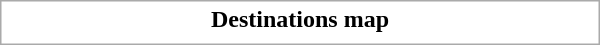<table class="collapsible collapsed" style="border:1px #aaa solid; width:25em; margin:0.2em auto">
<tr>
<th>Destinations map</th>
</tr>
<tr>
<td></td>
</tr>
</table>
